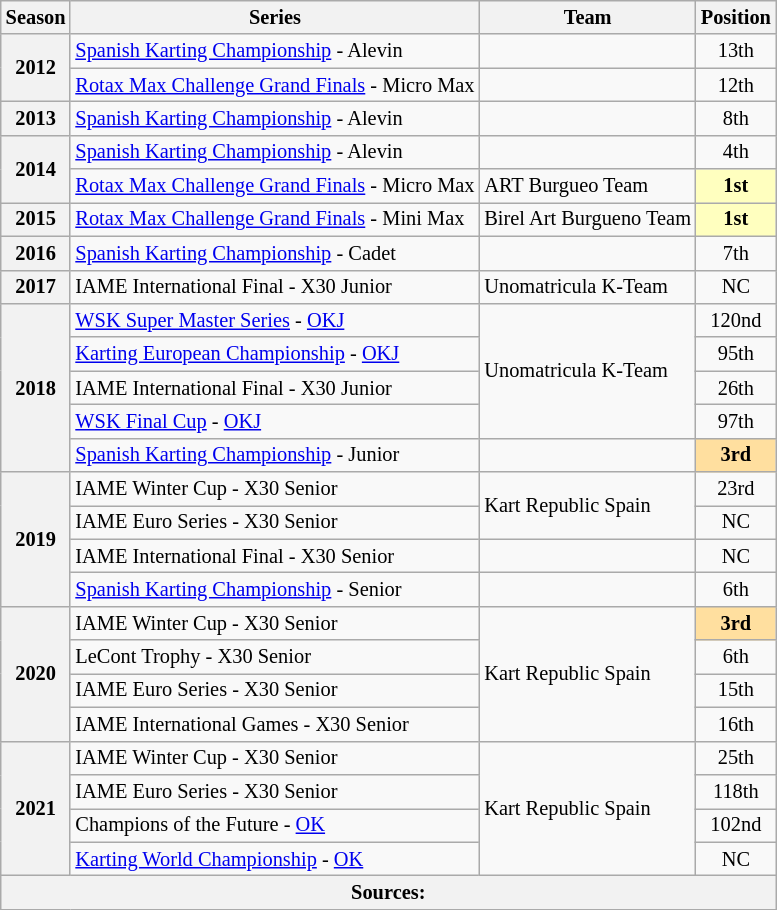<table class="wikitable" style="font-size: 85%; text-align:center">
<tr>
<th>Season</th>
<th>Series</th>
<th>Team</th>
<th>Position</th>
</tr>
<tr>
<th rowspan="2">2012</th>
<td align="left"><a href='#'>Spanish Karting Championship</a> - Alevin</td>
<td align="left"></td>
<td style="background:#;">13th</td>
</tr>
<tr>
<td align="left"><a href='#'>Rotax Max Challenge Grand Finals</a> - Micro Max</td>
<td align="left"></td>
<td style="background:#;">12th</td>
</tr>
<tr>
<th>2013</th>
<td align="left"><a href='#'>Spanish Karting Championship</a> - Alevin</td>
<td align="left"></td>
<td style="background:#;">8th</td>
</tr>
<tr>
<th rowspan="2">2014</th>
<td align="left"><a href='#'>Spanish Karting Championship</a> - Alevin</td>
<td align="left"></td>
<td style="background:#;">4th</td>
</tr>
<tr>
<td align="left"><a href='#'>Rotax Max Challenge Grand Finals</a> - Micro Max</td>
<td align="left">ART Burgueo Team</td>
<td style="background:#FFFFBF;"><strong>1st</strong></td>
</tr>
<tr>
<th>2015</th>
<td align="left"><a href='#'>Rotax Max Challenge Grand Finals</a> - Mini Max</td>
<td align="left">Birel Art Burgueno Team</td>
<td style="background:#FFFFBF;"><strong>1st</strong></td>
</tr>
<tr>
<th>2016</th>
<td align="left"><a href='#'>Spanish Karting Championship</a> - Cadet</td>
<td align="left"></td>
<td style="background:#;">7th</td>
</tr>
<tr>
<th>2017</th>
<td align="left">IAME International Final - X30 Junior</td>
<td align="left">Unomatricula K-Team</td>
<td style="background:#;">NC</td>
</tr>
<tr>
<th rowspan="5">2018</th>
<td align="left"><a href='#'>WSK Super Master Series</a> - <a href='#'>OKJ</a></td>
<td align="left" rowspan="4">Unomatricula K-Team</td>
<td style="background:#;">120nd</td>
</tr>
<tr>
<td align="left"><a href='#'>Karting European Championship</a> - <a href='#'>OKJ</a></td>
<td style="background:#;">95th</td>
</tr>
<tr>
<td align="left">IAME International Final - X30 Junior</td>
<td style="background:#;">26th</td>
</tr>
<tr>
<td align="left"><a href='#'>WSK Final Cup</a> - <a href='#'>OKJ</a></td>
<td style="background:#;">97th</td>
</tr>
<tr>
<td align="left"><a href='#'>Spanish Karting Championship</a> - Junior</td>
<td align="left"></td>
<td style="background:#ffdf9f;"><strong>3rd</strong></td>
</tr>
<tr>
<th rowspan="4">2019</th>
<td align="left">IAME Winter Cup - X30 Senior</td>
<td align="left" rowspan="2">Kart Republic Spain</td>
<td style="background:#;">23rd</td>
</tr>
<tr>
<td align="left">IAME Euro Series - X30 Senior</td>
<td style="background:#;">NC</td>
</tr>
<tr>
<td align="left">IAME International Final - X30 Senior</td>
<td align="left"></td>
<td style="background:#;">NC</td>
</tr>
<tr>
<td align="left"><a href='#'>Spanish Karting Championship</a> - Senior</td>
<td align="left"></td>
<td style="background:#;">6th</td>
</tr>
<tr>
<th rowspan="4">2020</th>
<td align="left">IAME Winter Cup - X30 Senior</td>
<td align="left" rowspan="4">Kart Republic Spain</td>
<td style="background:#ffdf9f;"><strong>3rd</strong></td>
</tr>
<tr>
<td align="left">LeCont Trophy - X30 Senior</td>
<td style="background:#;">6th</td>
</tr>
<tr>
<td align="left">IAME Euro Series - X30 Senior</td>
<td style="background:#;">15th</td>
</tr>
<tr>
<td align="left">IAME International Games - X30 Senior</td>
<td style="background:#;">16th</td>
</tr>
<tr>
<th rowspan="4">2021</th>
<td align="left">IAME Winter Cup - X30 Senior</td>
<td align="left" rowspan="4">Kart Republic Spain</td>
<td style="background:#;">25th</td>
</tr>
<tr>
<td align="left">IAME Euro Series - X30 Senior</td>
<td style="background:#;">118th</td>
</tr>
<tr>
<td align="left">Champions of the Future - <a href='#'>OK</a></td>
<td style="background:#;">102nd</td>
</tr>
<tr>
<td align="left"><a href='#'>Karting World Championship</a> - <a href='#'>OK</a></td>
<td style="background:#;">NC</td>
</tr>
<tr>
<th colspan="4">Sources:</th>
</tr>
</table>
